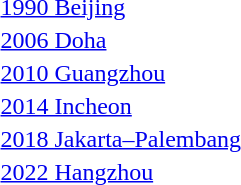<table>
<tr>
<td><a href='#'>1990 Beijing</a></td>
<td></td>
<td></td>
<td></td>
</tr>
<tr>
<td><a href='#'>2006 Doha</a></td>
<td></td>
<td></td>
<td></td>
</tr>
<tr>
<td><a href='#'>2010 Guangzhou</a></td>
<td></td>
<td></td>
<td></td>
</tr>
<tr>
<td><a href='#'>2014 Incheon</a></td>
<td></td>
<td></td>
<td></td>
</tr>
<tr>
<td><a href='#'>2018 Jakarta–Palembang</a></td>
<td></td>
<td></td>
<td></td>
</tr>
<tr>
<td><a href='#'>2022 Hangzhou</a></td>
<td></td>
<td></td>
<td></td>
</tr>
</table>
